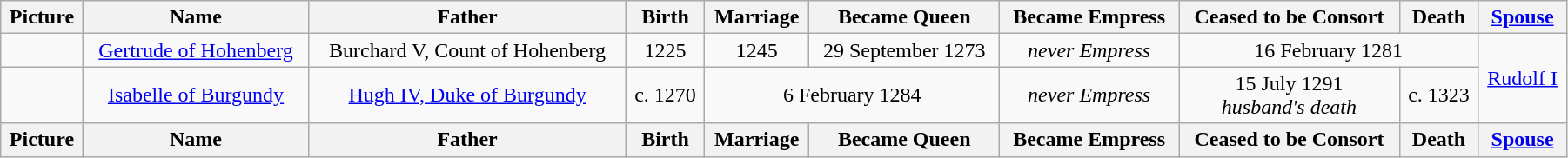<table width=95% class="wikitable">
<tr>
<th>Picture</th>
<th>Name</th>
<th>Father</th>
<th>Birth</th>
<th>Marriage</th>
<th>Became Queen</th>
<th>Became Empress</th>
<th>Ceased to be Consort</th>
<th>Death</th>
<th><a href='#'>Spouse</a></th>
</tr>
<tr>
<td align=center></td>
<td align=center><a href='#'>Gertrude of Hohenberg</a></td>
<td align="center">Burchard V, Count of Hohenberg</td>
<td align="center">1225</td>
<td align="center">1245</td>
<td align="center">29 September 1273</td>
<td align="center"><em>never Empress</em></td>
<td align="center" colspan="2">16 February 1281</td>
<td align="center" rowspan="2"><a href='#'>Rudolf I</a></td>
</tr>
<tr>
<td align=center></td>
<td align=center><a href='#'>Isabelle of Burgundy</a></td>
<td align="center"><a href='#'>Hugh IV, Duke of Burgundy</a></td>
<td align="center">c. 1270</td>
<td align="center" colspan="2">6 February 1284</td>
<td align="center"><em>never Empress</em></td>
<td align="center">15 July 1291<br> <em>husband's death</em></td>
<td align="center">c. 1323</td>
</tr>
<tr>
<th>Picture</th>
<th>Name</th>
<th>Father</th>
<th>Birth</th>
<th>Marriage</th>
<th>Became Queen</th>
<th>Became Empress</th>
<th>Ceased to be Consort</th>
<th>Death</th>
<th><a href='#'>Spouse</a></th>
</tr>
</table>
